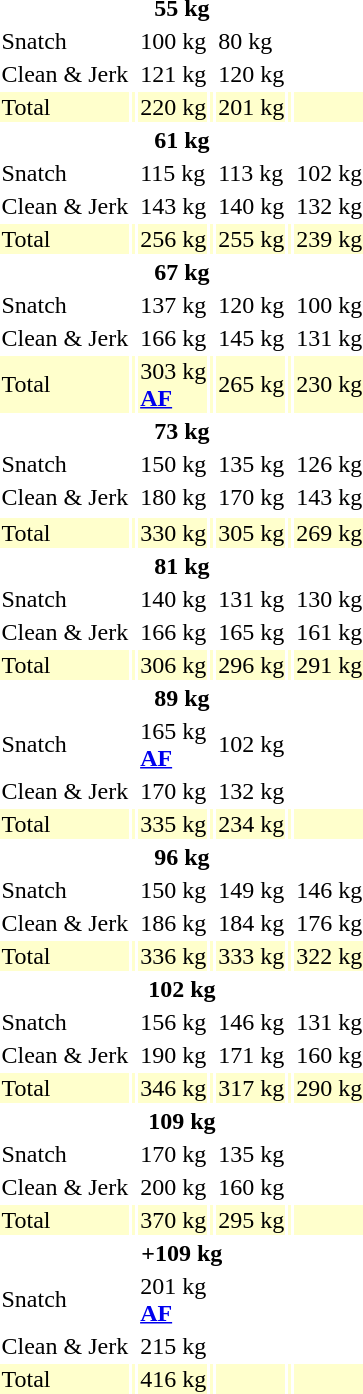<table>
<tr>
<th colspan=7>55 kg</th>
</tr>
<tr>
<td>Snatch</td>
<td></td>
<td>100 kg</td>
<td></td>
<td>80 kg</td>
<td></td>
<td></td>
</tr>
<tr>
<td>Clean & Jerk</td>
<td></td>
<td>121 kg</td>
<td></td>
<td>120 kg</td>
<td></td>
<td></td>
</tr>
<tr bgcolor=ffffcc>
<td>Total</td>
<td></td>
<td>220 kg</td>
<td></td>
<td>201 kg</td>
<td></td>
<td></td>
</tr>
<tr>
<th colspan=7>61 kg</th>
</tr>
<tr>
<td>Snatch</td>
<td></td>
<td>115 kg</td>
<td></td>
<td>113 kg</td>
<td></td>
<td>102 kg</td>
</tr>
<tr>
<td>Clean & Jerk</td>
<td></td>
<td>143 kg</td>
<td></td>
<td>140 kg</td>
<td></td>
<td>132 kg</td>
</tr>
<tr bgcolor=ffffcc>
<td>Total</td>
<td></td>
<td>256 kg</td>
<td></td>
<td>255 kg</td>
<td></td>
<td>239 kg</td>
</tr>
<tr>
<th colspan=7>67 kg</th>
</tr>
<tr>
<td>Snatch</td>
<td></td>
<td>137 kg</td>
<td></td>
<td>120 kg</td>
<td></td>
<td>100 kg</td>
</tr>
<tr>
<td>Clean & Jerk</td>
<td></td>
<td>166 kg</td>
<td></td>
<td>145 kg</td>
<td></td>
<td>131 kg</td>
</tr>
<tr bgcolor=ffffcc>
<td>Total</td>
<td></td>
<td>303 kg<br><strong><a href='#'>AF</a></strong></td>
<td></td>
<td>265 kg</td>
<td></td>
<td>230 kg</td>
</tr>
<tr>
<th colspan=7>73 kg</th>
</tr>
<tr>
<td>Snatch</td>
<td></td>
<td>150 kg</td>
<td></td>
<td>135 kg</td>
<td></td>
<td>126 kg</td>
</tr>
<tr>
<td>Clean & Jerk</td>
<td></td>
<td>180 kg</td>
<td></td>
<td>170 kg</td>
<td></td>
<td>143 kg</td>
</tr>
<tr>
</tr>
<tr bgcolor=ffffcc>
<td>Total</td>
<td></td>
<td>330 kg</td>
<td></td>
<td>305 kg</td>
<td></td>
<td>269 kg</td>
</tr>
<tr>
<th colspan=7>81 kg</th>
</tr>
<tr>
<td>Snatch</td>
<td></td>
<td>140 kg</td>
<td></td>
<td>131 kg</td>
<td></td>
<td>130 kg</td>
</tr>
<tr>
<td>Clean & Jerk</td>
<td></td>
<td>166 kg</td>
<td></td>
<td>165 kg</td>
<td></td>
<td>161 kg</td>
</tr>
<tr bgcolor=ffffcc>
<td>Total</td>
<td></td>
<td>306 kg</td>
<td></td>
<td>296 kg</td>
<td></td>
<td>291 kg</td>
</tr>
<tr>
<th colspan=7>89 kg</th>
</tr>
<tr>
<td>Snatch</td>
<td></td>
<td>165 kg<br><strong><a href='#'>AF</a></strong></td>
<td></td>
<td>102 kg</td>
<td></td>
<td></td>
</tr>
<tr>
<td>Clean & Jerk</td>
<td></td>
<td>170 kg</td>
<td></td>
<td>132 kg</td>
<td></td>
<td></td>
</tr>
<tr bgcolor=ffffcc>
<td>Total</td>
<td></td>
<td>335 kg</td>
<td></td>
<td>234 kg</td>
<td></td>
<td></td>
</tr>
<tr>
<th colspan=7>96 kg</th>
</tr>
<tr>
<td>Snatch</td>
<td></td>
<td>150 kg</td>
<td></td>
<td>149 kg</td>
<td></td>
<td>146 kg</td>
</tr>
<tr>
<td>Clean & Jerk</td>
<td></td>
<td>186 kg</td>
<td></td>
<td>184 kg</td>
<td></td>
<td>176 kg</td>
</tr>
<tr bgcolor=ffffcc>
<td>Total</td>
<td></td>
<td>336 kg</td>
<td></td>
<td>333 kg</td>
<td></td>
<td>322 kg</td>
</tr>
<tr>
<th colspan=7>102 kg</th>
</tr>
<tr>
<td>Snatch</td>
<td></td>
<td>156 kg</td>
<td></td>
<td>146 kg</td>
<td></td>
<td>131 kg</td>
</tr>
<tr>
<td>Clean & Jerk</td>
<td></td>
<td>190 kg</td>
<td></td>
<td>171 kg</td>
<td></td>
<td>160 kg</td>
</tr>
<tr bgcolor=ffffcc>
<td>Total</td>
<td></td>
<td>346 kg</td>
<td></td>
<td>317 kg</td>
<td></td>
<td>290 kg</td>
</tr>
<tr>
<th colspan=7>109 kg</th>
</tr>
<tr>
<td>Snatch</td>
<td></td>
<td>170 kg</td>
<td></td>
<td>135 kg</td>
<td></td>
<td></td>
</tr>
<tr>
<td>Clean & Jerk</td>
<td></td>
<td>200 kg</td>
<td></td>
<td>160 kg</td>
<td></td>
<td></td>
</tr>
<tr bgcolor=ffffcc>
<td>Total</td>
<td></td>
<td>370 kg</td>
<td></td>
<td>295 kg</td>
<td></td>
<td></td>
</tr>
<tr>
<th colspan=7>+109 kg</th>
</tr>
<tr>
<td>Snatch</td>
<td></td>
<td>201 kg<br><strong><a href='#'>AF</a></strong></td>
<td></td>
<td></td>
<td></td>
<td></td>
</tr>
<tr>
<td>Clean & Jerk</td>
<td></td>
<td>215 kg</td>
<td></td>
<td></td>
<td></td>
<td></td>
</tr>
<tr bgcolor=ffffcc>
<td>Total</td>
<td></td>
<td>416 kg</td>
<td></td>
<td></td>
<td></td>
<td></td>
</tr>
</table>
